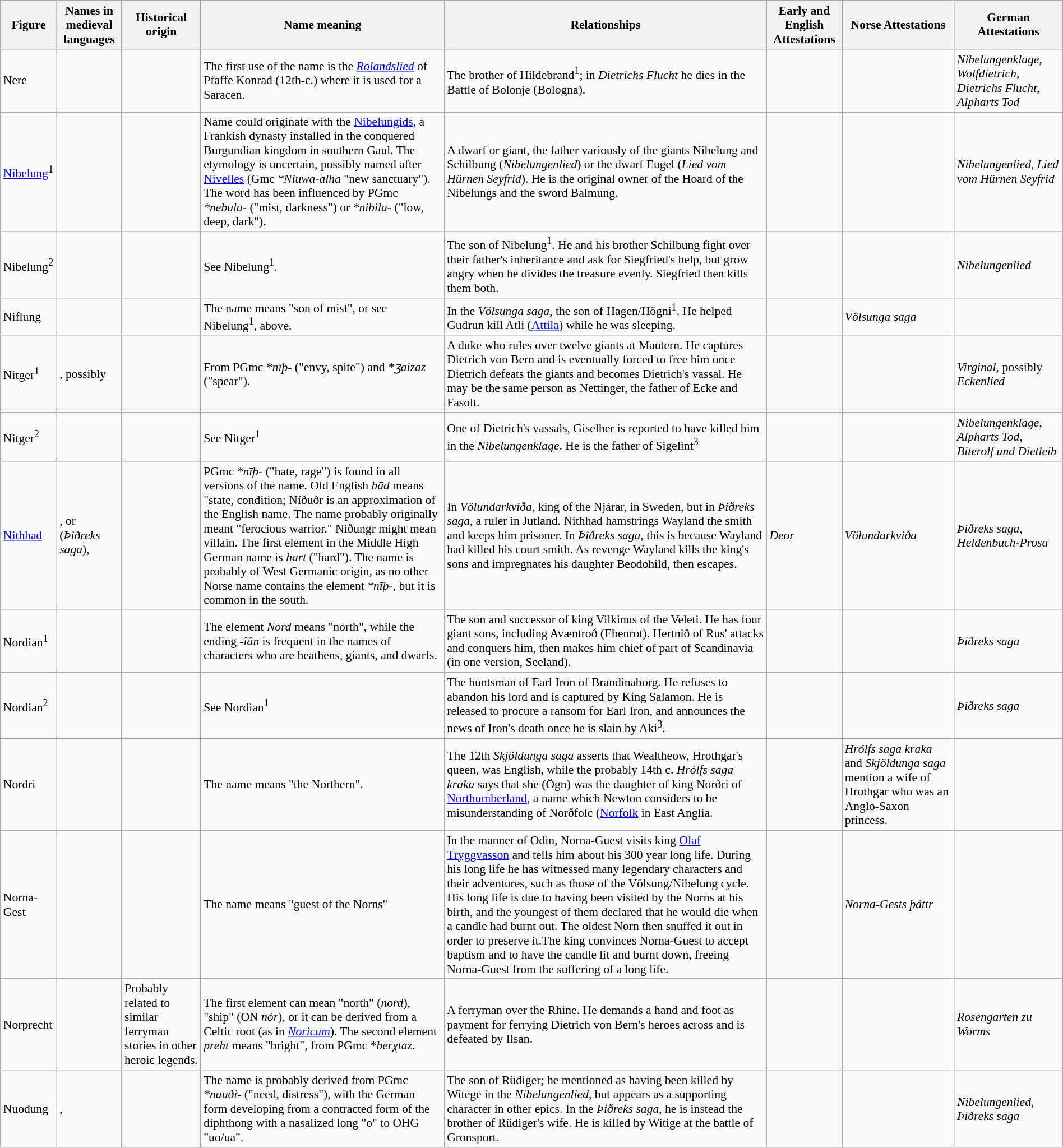<table class="wikitable sortable" style="font-size: 90%; width: 100%">
<tr>
<th>Figure</th>
<th>Names in medieval languages</th>
<th>Historical origin</th>
<th>Name meaning</th>
<th>Relationships</th>
<th>Early and English Attestations</th>
<th>Norse Attestations</th>
<th>German Attestations</th>
</tr>
<tr>
<td>Nere</td>
<td></td>
<td></td>
<td>The first use of the name is the <em><a href='#'>Rolandslied</a></em> of Pfaffe Konrad (12th-c.) where it is used for a Saracen.</td>
<td>The brother of Hildebrand<sup>1</sup>; in <em>Dietrichs Flucht</em> he dies in the Battle of Bolonje (Bologna).</td>
<td></td>
<td></td>
<td><em>Nibelungenklage</em>, <em>Wolfdietrich</em>, <em>Dietrichs Flucht</em>, <em>Alpharts Tod</em></td>
</tr>
<tr>
<td><a href='#'>Nibelung</a><sup>1</sup></td>
<td></td>
<td></td>
<td>Name could originate with the <a href='#'>Nibelungids</a>, a Frankish dynasty installed in the conquered Burgundian kingdom in southern Gaul. The etymology is uncertain, possibly named after <a href='#'>Nivelles</a> (Gmc <em>*Niuwa-alha</em> "new sanctuary"). The word has been influenced by PGmc <em>*nebula-</em> ("mist, darkness") or <em>*nibila-</em> ("low, deep, dark").</td>
<td>A dwarf or giant, the father variously of the giants Nibelung and Schilbung (<em>Nibelungenlied</em>) or the dwarf Eugel (<em>Lied vom Hürnen Seyfrid</em>). He is the original owner of the Hoard of the Nibelungs and the sword Balmung.</td>
<td></td>
<td></td>
<td><em>Nibelungenlied</em>, <em>Lied vom Hürnen Seyfrid</em></td>
</tr>
<tr>
<td>Nibelung<sup>2</sup></td>
<td></td>
<td></td>
<td>See Nibelung<sup>1</sup>.</td>
<td>The son of Nibelung<sup>1</sup>. He and his brother Schilbung fight over their father's inheritance and ask for Siegfried's help, but grow angry when he divides the treasure evenly. Siegfried then kills them both.</td>
<td></td>
<td></td>
<td><em>Nibelungenlied</em></td>
</tr>
<tr>
<td>Niflung</td>
<td></td>
<td></td>
<td>The name means "son of mist", or see Nibelung<sup>1</sup>, above.</td>
<td>In the <em>Völsunga saga</em>, the son of Hagen/Högni<sup>1</sup>. He helped Gudrun kill Atli (<a href='#'>Attila</a>) while he was sleeping.</td>
<td></td>
<td><em>Völsunga saga</em></td>
<td></td>
</tr>
<tr>
<td>Nitger<sup>1</sup></td>
<td>, possibly </td>
<td></td>
<td>From PGmc <em>*nīþ-</em> ("envy, spite") and <em>*ʒaizaz</em> ("spear").</td>
<td>A duke who rules over twelve giants at Mautern. He captures Dietrich von Bern and is eventually forced to free him once Dietrich defeats the giants and becomes Dietrich's vassal. He may be the same person as Nettinger, the father of Ecke and Fasolt.</td>
<td></td>
<td></td>
<td><em>Virginal</em>, possibly <em>Eckenlied</em></td>
</tr>
<tr>
<td>Nitger<sup>2</sup></td>
<td></td>
<td></td>
<td>See Nitger<sup>1</sup></td>
<td>One of Dietrich's vassals, Giselher is reported to have killed him in the <em>Nibelungenklage</em>. He is the father of Sigelint<sup>3</sup></td>
<td></td>
<td></td>
<td><em>Nibelungenklage</em>, <em>Alpharts Tod</em>, <em>Biterolf und Dietleib</em></td>
</tr>
<tr>
<td><a href='#'>Nithhad</a></td>
<td>,  or  (<em>Þiðreks saga</em>), </td>
<td></td>
<td>PGmc <em>*nīþ-</em> ("hate, rage") is found in all versions of the name. Old English <em>hād</em> means "state, condition; Níðuðr is an approximation of the English name. The name probably originally meant "ferocious warrior." Niðungr might mean villain. The first element in the Middle High German name is <em>hart</em> ("hard"). The name is probably of West Germanic origin, as no other Norse name contains the element <em>*nīþ-</em>, but it is common in the south.</td>
<td>In <em>Völundarkviða</em>, king of the Njárar, in Sweden, but in <em>Þiðreks saga</em>, a ruler in Jutland. Nithhad hamstrings Wayland the smith and keeps him prisoner. In <em>Þiðreks saga</em>, this is because Wayland had killed his court smith. As revenge Wayland kills the king's sons and impregnates his daughter Beodohild, then escapes.</td>
<td><em>Deor</em></td>
<td><em>Völundarkviða</em></td>
<td><em>Þiðreks saga</em>, <em>Heldenbuch-Prosa</em></td>
</tr>
<tr>
<td>Nordian<sup>1</sup></td>
<td></td>
<td></td>
<td>The element <em>Nord</em> means "north", while the ending <em>-îân</em> is frequent in the names of characters who are heathens, giants, and dwarfs.</td>
<td>The son and successor of king Vilkinus of the Veleti. He has four giant sons, including Avæntroð (Ebenrot). Hertnið of Rus' attacks and conquers him, then makes him chief of part of Scandinavia (in one version, Seeland).</td>
<td></td>
<td></td>
<td><em>Þiðreks saga</em></td>
</tr>
<tr>
<td>Nordian<sup>2</sup></td>
<td></td>
<td></td>
<td>See Nordian<sup>1</sup></td>
<td>The huntsman of Earl Iron of Brandinaborg. He refuses to abandon his lord and is captured by King Salamon. He is released to procure a ransom for Earl Iron, and announces the news of Iron's death once he is slain by Aki<sup>3</sup>.</td>
<td></td>
<td></td>
<td><em>Þiðreks saga</em></td>
</tr>
<tr>
<td>Nordri</td>
<td></td>
<td></td>
<td>The name means "the Northern".</td>
<td>The 12th <em>Skjöldunga saga</em> asserts that Wealtheow, Hrothgar's queen, was English, while the probably 14th c. <em>Hrólfs saga kraka</em> says that she (Ögn) was the daughter of king Norðri of <a href='#'>Northumberland</a>, a name which Newton considers to be misunderstanding of Norðfolc (<a href='#'>Norfolk</a> in East Anglia.</td>
<td></td>
<td><em>Hrólfs saga kraka</em> and <em>Skjöldunga saga</em> mention a wife of Hrothgar who was an Anglo-Saxon princess.</td>
<td></td>
</tr>
<tr>
<td>Norna-Gest</td>
<td></td>
<td></td>
<td>The name means "guest of the Norns"</td>
<td>In the manner of Odin, Norna-Guest visits king <a href='#'>Olaf Tryggvasson</a> and tells him about his 300 year long life. During his long life he has witnessed many legendary characters and their adventures, such as those of the Völsung/Nibelung cycle. His long life is due to having been visited by the Norns at his birth, and the youngest of them declared that he would die when a candle had burnt out. The oldest Norn then snuffed it out in order to preserve it.The king convinces Norna-Guest to accept baptism and to have the candle lit and burnt down, freeing Norna-Guest from the suffering of a long life.</td>
<td></td>
<td><em>Norna-Gests þáttr</em></td>
<td></td>
</tr>
<tr>
<td>Norprecht</td>
<td></td>
<td>Probably related to similar ferryman stories in other heroic legends.</td>
<td>The first element can mean "north" (<em>nord</em>), "ship" (ON <em>nór</em>), or it can be derived from a Celtic root (as in <em><a href='#'>Noricum</a></em>). The second element <em>preht</em> means "bright", from PGmc *<em>berχtaz</em>.</td>
<td>A ferryman over the Rhine. He demands a hand and foot as payment for ferrying Dietrich von Bern's heroes across and is defeated by Ilsan.</td>
<td></td>
<td></td>
<td><em>Rosengarten zu Worms</em></td>
</tr>
<tr>
<td>Nuodung</td>
<td>, </td>
<td></td>
<td>The name is probably derived from PGmc <em>*nauði-</em> ("need, distress"), with the German form developing from a contracted form of the diphthong with a nasalized long "o" to OHG "uo/ua".</td>
<td>The son of Rüdiger; he mentioned as having been killed by Witege in the <em>Nibelungenlied</em>, but appears as a supporting character in other epics. In the <em>Þiðreks saga</em>, he is instead the brother of Rüdiger's wife. He is killed by Witige at the battle of Gronsport.</td>
<td></td>
<td></td>
<td><em>Nibelungenlied</em>, <em>Þiðreks saga</em></td>
</tr>
</table>
